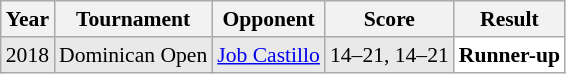<table class="sortable wikitable" style="font-size: 90%;">
<tr>
<th>Year</th>
<th>Tournament</th>
<th>Opponent</th>
<th>Score</th>
<th>Result</th>
</tr>
<tr style="background:#E9E9E9">
<td align="center">2018</td>
<td align="left">Dominican Open</td>
<td align="left"> <a href='#'>Job Castillo</a></td>
<td align="left">14–21, 14–21</td>
<td style="text-align:left; background:white"> <strong>Runner-up</strong></td>
</tr>
</table>
